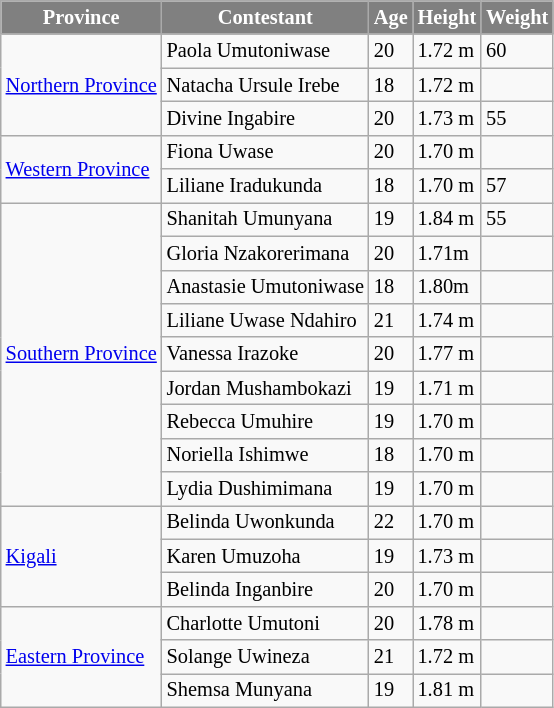<table class="wikitable sortable" style="font-size: 85%;">
<tr>
<th style="color:#fff; background:gray;">Province</th>
<th style="color:#fff; background:gray;">Contestant</th>
<th style="color:#fff; background:gray;">Age</th>
<th style="color:#fff; background:gray;">Height</th>
<th style="color:#fff; background:gray;">Weight</th>
</tr>
<tr>
<td rowspan="3"><a href='#'>Northern Province</a></td>
<td>Paola Umutoniwase</td>
<td>20</td>
<td>1.72 m</td>
<td>60</td>
</tr>
<tr>
<td>Natacha Ursule Irebe</td>
<td>18</td>
<td>1.72 m</td>
<td></td>
</tr>
<tr>
<td>Divine Ingabire</td>
<td>20</td>
<td>1.73 m</td>
<td>55</td>
</tr>
<tr>
<td rowspan="2"><a href='#'>Western Province</a></td>
<td>Fiona Uwase</td>
<td>20</td>
<td>1.70 m</td>
<td></td>
</tr>
<tr>
<td>Liliane Iradukunda</td>
<td>18</td>
<td>1.70 m</td>
<td>57</td>
</tr>
<tr>
<td rowspan="9"><a href='#'>Southern Province</a></td>
<td>Shanitah Umunyana</td>
<td>19</td>
<td>1.84 m</td>
<td>55</td>
</tr>
<tr>
<td>Gloria Nzakorerimana</td>
<td>20</td>
<td>1.71m</td>
<td></td>
</tr>
<tr>
<td>Anastasie Umutoniwase</td>
<td>18</td>
<td>1.80m</td>
<td></td>
</tr>
<tr>
<td>Liliane Uwase Ndahiro</td>
<td>21</td>
<td>1.74 m</td>
<td></td>
</tr>
<tr>
<td>Vanessa Irazoke</td>
<td>20</td>
<td>1.77 m</td>
<td></td>
</tr>
<tr>
<td>Jordan Mushambokazi</td>
<td>19</td>
<td>1.71 m</td>
<td></td>
</tr>
<tr>
<td>Rebecca Umuhire</td>
<td>19</td>
<td>1.70 m</td>
<td></td>
</tr>
<tr>
<td>Noriella Ishimwe</td>
<td>18</td>
<td>1.70 m</td>
<td></td>
</tr>
<tr>
<td>Lydia Dushimimana</td>
<td>19</td>
<td>1.70 m</td>
<td></td>
</tr>
<tr>
<td rowspan="3"><a href='#'>Kigali</a></td>
<td>Belinda Uwonkunda</td>
<td>22</td>
<td>1.70 m</td>
<td></td>
</tr>
<tr>
<td>Karen Umuzoha</td>
<td>19</td>
<td>1.73 m</td>
<td></td>
</tr>
<tr>
<td>Belinda Inganbire</td>
<td>20</td>
<td>1.70 m</td>
<td></td>
</tr>
<tr>
<td rowspan="3"><a href='#'>Eastern Province</a></td>
<td>Charlotte Umutoni</td>
<td>20</td>
<td>1.78 m</td>
<td></td>
</tr>
<tr>
<td>Solange Uwineza</td>
<td>21</td>
<td>1.72 m</td>
<td></td>
</tr>
<tr>
<td>Shemsa Munyana</td>
<td>19</td>
<td>1.81 m</td>
<td></td>
</tr>
</table>
